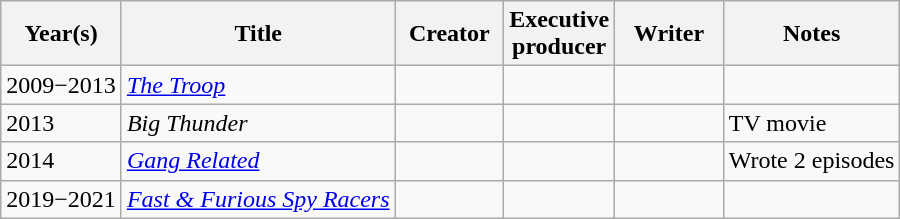<table class="wikitable">
<tr>
<th>Year(s)</th>
<th>Title</th>
<th width=65>Creator</th>
<th width=65>Executive<br>producer</th>
<th width=65>Writer</th>
<th>Notes</th>
</tr>
<tr>
<td>2009−2013</td>
<td><em><a href='#'>The Troop</a></em></td>
<td></td>
<td></td>
<td></td>
<td></td>
</tr>
<tr>
<td>2013</td>
<td><em>Big Thunder</em></td>
<td></td>
<td></td>
<td></td>
<td>TV movie</td>
</tr>
<tr>
<td>2014</td>
<td><em><a href='#'>Gang Related</a></em></td>
<td></td>
<td></td>
<td></td>
<td>Wrote 2 episodes</td>
</tr>
<tr>
<td>2019−2021</td>
<td><em><a href='#'>Fast & Furious Spy Racers</a></em></td>
<td></td>
<td></td>
<td></td>
<td></td>
</tr>
</table>
